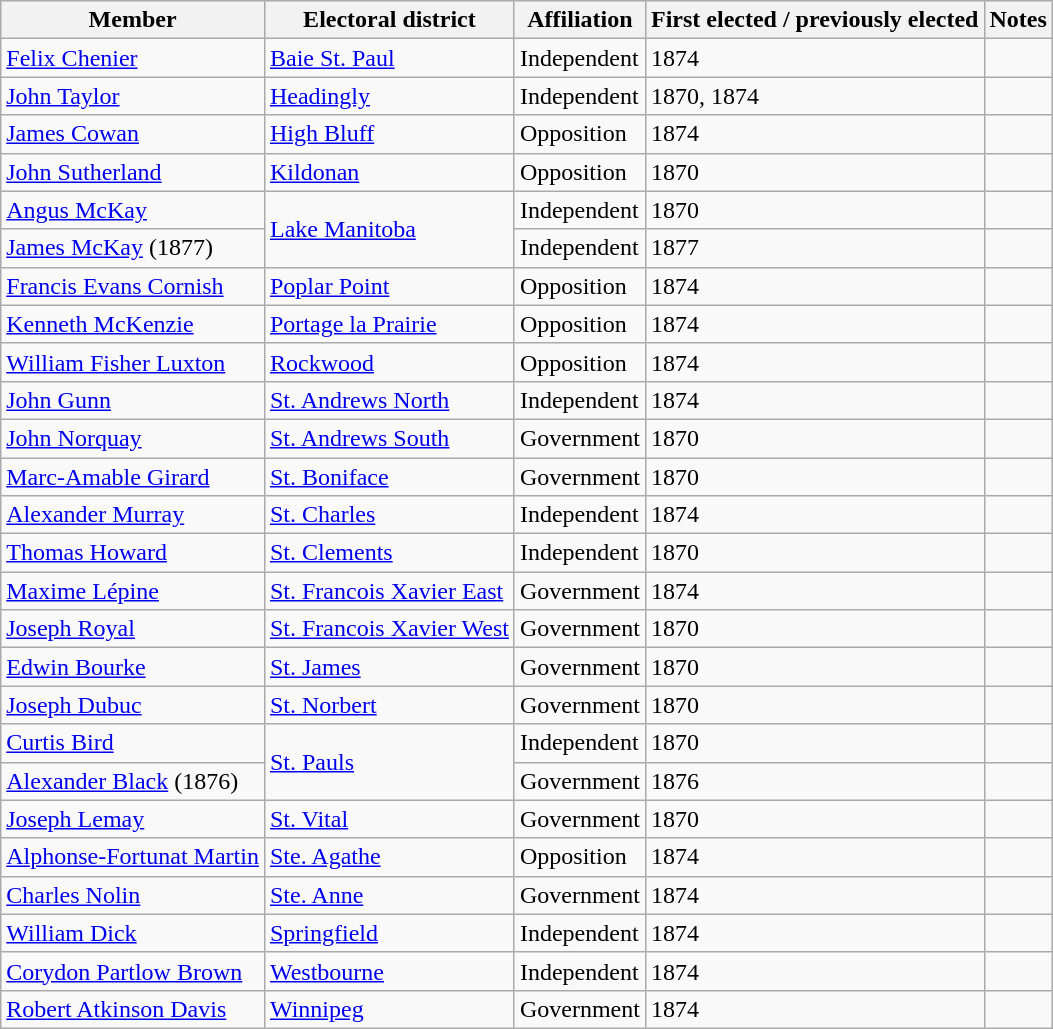<table class="wikitable sortable">
<tr>
<th>Member</th>
<th>Electoral district</th>
<th>Affiliation</th>
<th>First elected / previously elected</th>
<th>Notes</th>
</tr>
<tr>
<td><a href='#'>Felix Chenier</a></td>
<td><a href='#'>Baie St. Paul</a></td>
<td>Independent</td>
<td>1874</td>
<td></td>
</tr>
<tr>
<td><a href='#'>John Taylor</a></td>
<td><a href='#'>Headingly</a></td>
<td>Independent</td>
<td>1870, 1874</td>
<td></td>
</tr>
<tr>
<td><a href='#'>James Cowan</a></td>
<td><a href='#'>High Bluff</a></td>
<td>Opposition</td>
<td>1874</td>
<td></td>
</tr>
<tr>
<td><a href='#'>John Sutherland</a></td>
<td><a href='#'>Kildonan</a></td>
<td>Opposition</td>
<td>1870</td>
<td></td>
</tr>
<tr>
<td><a href='#'>Angus McKay</a></td>
<td rowspan=2><a href='#'>Lake Manitoba</a></td>
<td>Independent</td>
<td>1870</td>
<td></td>
</tr>
<tr>
<td><a href='#'>James McKay</a> (1877)</td>
<td>Independent</td>
<td>1877</td>
<td></td>
</tr>
<tr>
<td><a href='#'>Francis Evans Cornish</a></td>
<td><a href='#'>Poplar Point</a></td>
<td>Opposition</td>
<td>1874</td>
<td></td>
</tr>
<tr>
<td><a href='#'>Kenneth McKenzie</a></td>
<td><a href='#'>Portage la Prairie</a></td>
<td>Opposition</td>
<td>1874</td>
<td></td>
</tr>
<tr>
<td><a href='#'>William Fisher Luxton</a></td>
<td><a href='#'>Rockwood</a></td>
<td>Opposition</td>
<td>1874</td>
<td></td>
</tr>
<tr>
<td><a href='#'>John Gunn</a></td>
<td><a href='#'>St. Andrews North</a></td>
<td>Independent</td>
<td>1874</td>
<td></td>
</tr>
<tr>
<td><a href='#'>John Norquay</a></td>
<td><a href='#'>St. Andrews South</a></td>
<td>Government</td>
<td>1870</td>
<td></td>
</tr>
<tr>
<td><a href='#'>Marc-Amable Girard</a></td>
<td><a href='#'>St. Boniface</a></td>
<td>Government</td>
<td>1870</td>
<td></td>
</tr>
<tr>
<td><a href='#'>Alexander Murray</a></td>
<td><a href='#'>St. Charles</a></td>
<td>Independent</td>
<td>1874</td>
<td></td>
</tr>
<tr>
<td><a href='#'>Thomas Howard</a></td>
<td><a href='#'>St. Clements</a></td>
<td>Independent</td>
<td>1870</td>
<td></td>
</tr>
<tr>
<td><a href='#'>Maxime Lépine</a></td>
<td><a href='#'>St. Francois Xavier East</a></td>
<td>Government</td>
<td>1874</td>
<td></td>
</tr>
<tr>
<td><a href='#'>Joseph Royal</a></td>
<td><a href='#'>St. Francois Xavier West</a></td>
<td>Government</td>
<td>1870</td>
<td></td>
</tr>
<tr>
<td><a href='#'>Edwin Bourke</a></td>
<td><a href='#'>St. James</a></td>
<td>Government</td>
<td>1870</td>
<td></td>
</tr>
<tr>
<td><a href='#'>Joseph Dubuc</a></td>
<td><a href='#'>St. Norbert</a></td>
<td>Government</td>
<td>1870</td>
<td></td>
</tr>
<tr>
<td><a href='#'>Curtis Bird</a></td>
<td rowspan=2><a href='#'>St. Pauls</a></td>
<td>Independent</td>
<td>1870</td>
<td></td>
</tr>
<tr>
<td><a href='#'>Alexander Black</a> (1876)</td>
<td>Government</td>
<td>1876</td>
<td></td>
</tr>
<tr>
<td><a href='#'>Joseph Lemay</a></td>
<td><a href='#'>St. Vital</a></td>
<td>Government</td>
<td>1870</td>
<td></td>
</tr>
<tr>
<td><a href='#'>Alphonse-Fortunat Martin</a></td>
<td><a href='#'>Ste. Agathe</a></td>
<td>Opposition</td>
<td>1874</td>
<td></td>
</tr>
<tr>
<td><a href='#'>Charles Nolin</a></td>
<td><a href='#'>Ste. Anne</a></td>
<td>Government</td>
<td>1874</td>
<td></td>
</tr>
<tr>
<td><a href='#'>William Dick</a></td>
<td><a href='#'>Springfield</a></td>
<td>Independent</td>
<td>1874</td>
<td></td>
</tr>
<tr>
<td><a href='#'>Corydon Partlow Brown</a></td>
<td><a href='#'>Westbourne</a></td>
<td>Independent</td>
<td>1874</td>
<td></td>
</tr>
<tr>
<td><a href='#'>Robert Atkinson Davis</a></td>
<td><a href='#'>Winnipeg</a></td>
<td>Government</td>
<td>1874</td>
<td></td>
</tr>
</table>
